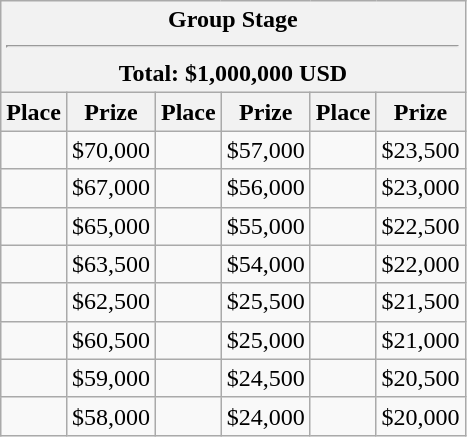<table class="wikitable" style="text-align:center; margin-top:0px;">
<tr>
<th colspan=6>Group Stage<hr>Total: $1,000,000 USD</th>
</tr>
<tr>
<th>Place</th>
<th>Prize </th>
<th>Place</th>
<th>Prize </th>
<th>Place</th>
<th>Prize </th>
</tr>
<tr>
<td></td>
<td>$70,000</td>
<td></td>
<td>$57,000</td>
<td></td>
<td>$23,500</td>
</tr>
<tr>
<td></td>
<td>$67,000</td>
<td></td>
<td>$56,000</td>
<td></td>
<td>$23,000</td>
</tr>
<tr>
<td></td>
<td>$65,000</td>
<td></td>
<td>$55,000</td>
<td></td>
<td>$22,500</td>
</tr>
<tr>
<td></td>
<td>$63,500</td>
<td></td>
<td>$54,000</td>
<td></td>
<td>$22,000</td>
</tr>
<tr>
<td></td>
<td>$62,500</td>
<td></td>
<td>$25,500</td>
<td></td>
<td>$21,500</td>
</tr>
<tr>
<td></td>
<td>$60,500</td>
<td></td>
<td>$25,000</td>
<td></td>
<td>$21,000</td>
</tr>
<tr>
<td></td>
<td>$59,000</td>
<td></td>
<td>$24,500</td>
<td></td>
<td>$20,500</td>
</tr>
<tr>
<td></td>
<td>$58,000</td>
<td></td>
<td>$24,000</td>
<td></td>
<td>$20,000</td>
</tr>
</table>
